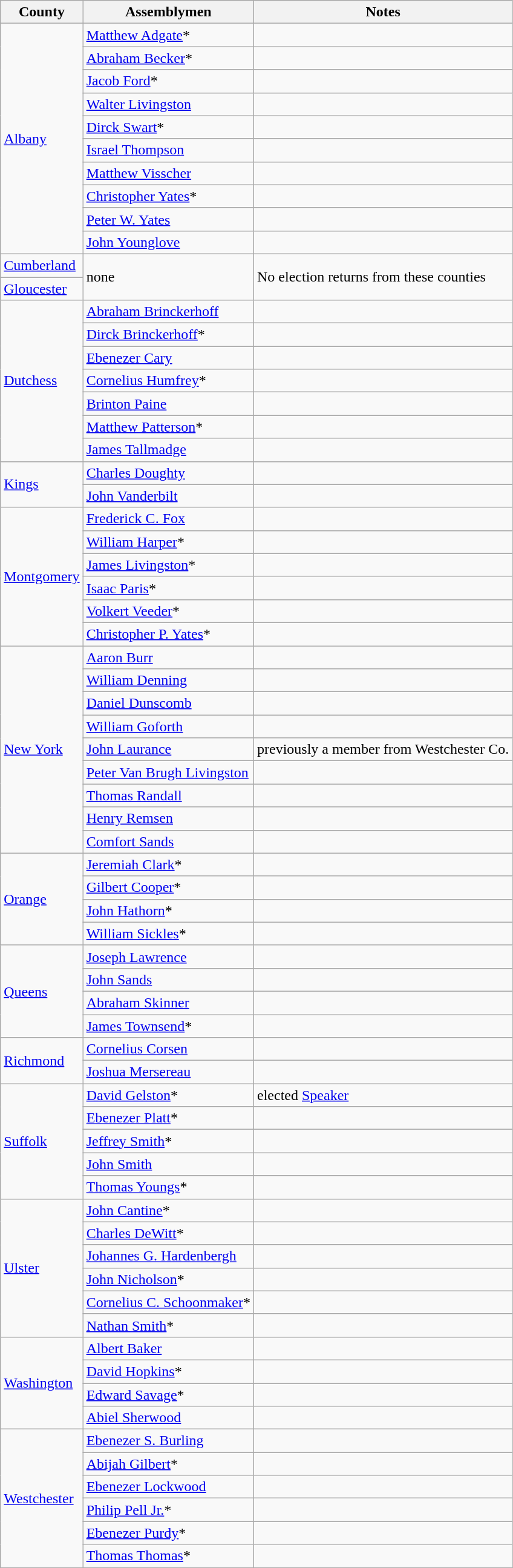<table class=wikitable>
<tr>
<th>County</th>
<th>Assemblymen</th>
<th>Notes</th>
</tr>
<tr>
<td rowspan="10"><a href='#'>Albany</a></td>
<td><a href='#'>Matthew Adgate</a>*</td>
<td></td>
</tr>
<tr>
<td><a href='#'>Abraham Becker</a>*</td>
<td></td>
</tr>
<tr>
<td><a href='#'>Jacob Ford</a>*</td>
<td></td>
</tr>
<tr>
<td><a href='#'>Walter Livingston</a></td>
<td></td>
</tr>
<tr>
<td><a href='#'>Dirck Swart</a>*</td>
<td></td>
</tr>
<tr>
<td><a href='#'>Israel Thompson</a></td>
<td></td>
</tr>
<tr>
<td><a href='#'>Matthew Visscher</a></td>
<td></td>
</tr>
<tr>
<td><a href='#'>Christopher Yates</a>*</td>
<td></td>
</tr>
<tr>
<td><a href='#'>Peter W. Yates</a></td>
<td></td>
</tr>
<tr>
<td><a href='#'>John Younglove</a></td>
<td></td>
</tr>
<tr>
<td><a href='#'>Cumberland</a></td>
<td rowspan="2">none</td>
<td rowspan="2">No election returns from these counties</td>
</tr>
<tr>
<td><a href='#'>Gloucester</a></td>
</tr>
<tr>
<td rowspan="7"><a href='#'>Dutchess</a></td>
<td><a href='#'>Abraham Brinckerhoff</a></td>
<td></td>
</tr>
<tr>
<td><a href='#'>Dirck Brinckerhoff</a>*</td>
<td></td>
</tr>
<tr>
<td><a href='#'>Ebenezer Cary</a></td>
<td></td>
</tr>
<tr>
<td><a href='#'>Cornelius Humfrey</a>*</td>
<td></td>
</tr>
<tr>
<td><a href='#'>Brinton Paine</a></td>
<td></td>
</tr>
<tr>
<td><a href='#'>Matthew Patterson</a>*</td>
<td></td>
</tr>
<tr>
<td><a href='#'>James Tallmadge</a></td>
<td></td>
</tr>
<tr>
<td rowspan="2"><a href='#'>Kings</a></td>
<td><a href='#'>Charles Doughty</a></td>
<td></td>
</tr>
<tr>
<td><a href='#'>John Vanderbilt</a></td>
<td></td>
</tr>
<tr>
<td rowspan="6"><a href='#'>Montgomery</a></td>
<td><a href='#'>Frederick C. Fox</a></td>
<td></td>
</tr>
<tr>
<td><a href='#'>William Harper</a>*</td>
<td></td>
</tr>
<tr>
<td><a href='#'>James Livingston</a>*</td>
<td></td>
</tr>
<tr>
<td><a href='#'>Isaac Paris</a>*</td>
<td></td>
</tr>
<tr>
<td><a href='#'>Volkert Veeder</a>*</td>
<td></td>
</tr>
<tr>
<td><a href='#'>Christopher P. Yates</a>*</td>
<td></td>
</tr>
<tr>
<td rowspan="9"><a href='#'>New York</a></td>
<td><a href='#'>Aaron Burr</a></td>
<td></td>
</tr>
<tr>
<td><a href='#'>William Denning</a></td>
<td></td>
</tr>
<tr>
<td><a href='#'>Daniel Dunscomb</a></td>
<td></td>
</tr>
<tr>
<td><a href='#'>William Goforth</a></td>
<td></td>
</tr>
<tr>
<td><a href='#'>John Laurance</a></td>
<td>previously a member from Westchester Co.</td>
</tr>
<tr>
<td><a href='#'>Peter Van Brugh Livingston</a></td>
<td></td>
</tr>
<tr>
<td><a href='#'>Thomas Randall</a></td>
<td></td>
</tr>
<tr>
<td><a href='#'>Henry Remsen</a></td>
<td></td>
</tr>
<tr>
<td><a href='#'>Comfort Sands</a></td>
<td></td>
</tr>
<tr>
<td rowspan="4"><a href='#'>Orange</a></td>
<td><a href='#'>Jeremiah Clark</a>*</td>
<td></td>
</tr>
<tr>
<td><a href='#'>Gilbert Cooper</a>*</td>
<td></td>
</tr>
<tr>
<td><a href='#'>John Hathorn</a>*</td>
<td></td>
</tr>
<tr>
<td><a href='#'>William Sickles</a>*</td>
<td></td>
</tr>
<tr>
<td rowspan="4"><a href='#'>Queens</a></td>
<td><a href='#'>Joseph Lawrence</a></td>
<td></td>
</tr>
<tr>
<td><a href='#'>John Sands</a></td>
<td></td>
</tr>
<tr>
<td><a href='#'>Abraham Skinner</a></td>
<td></td>
</tr>
<tr>
<td><a href='#'>James Townsend</a>*</td>
<td></td>
</tr>
<tr>
<td rowspan="2"><a href='#'>Richmond</a></td>
<td><a href='#'>Cornelius Corsen</a></td>
<td></td>
</tr>
<tr>
<td><a href='#'>Joshua Mersereau</a></td>
<td></td>
</tr>
<tr>
<td rowspan="5"><a href='#'>Suffolk</a></td>
<td><a href='#'>David Gelston</a>*</td>
<td>elected <a href='#'>Speaker</a></td>
</tr>
<tr>
<td><a href='#'>Ebenezer Platt</a>*</td>
<td></td>
</tr>
<tr>
<td><a href='#'>Jeffrey Smith</a>*</td>
<td></td>
</tr>
<tr>
<td><a href='#'>John Smith</a></td>
<td></td>
</tr>
<tr>
<td><a href='#'>Thomas Youngs</a>*</td>
<td></td>
</tr>
<tr>
<td rowspan="6"><a href='#'>Ulster</a></td>
<td><a href='#'>John Cantine</a>*</td>
<td></td>
</tr>
<tr>
<td><a href='#'>Charles DeWitt</a>*</td>
<td></td>
</tr>
<tr>
<td><a href='#'>Johannes G. Hardenbergh</a></td>
<td></td>
</tr>
<tr>
<td><a href='#'>John Nicholson</a>*</td>
<td></td>
</tr>
<tr>
<td><a href='#'>Cornelius C. Schoonmaker</a>*</td>
<td></td>
</tr>
<tr>
<td><a href='#'>Nathan Smith</a>*</td>
<td></td>
</tr>
<tr>
<td rowspan="4"><a href='#'>Washington</a></td>
<td><a href='#'>Albert Baker</a></td>
<td></td>
</tr>
<tr>
<td><a href='#'>David Hopkins</a>*</td>
<td></td>
</tr>
<tr>
<td><a href='#'>Edward Savage</a>*</td>
<td></td>
</tr>
<tr>
<td><a href='#'>Abiel Sherwood</a></td>
<td></td>
</tr>
<tr>
<td rowspan="6"><a href='#'>Westchester</a></td>
<td><a href='#'>Ebenezer S. Burling</a></td>
<td></td>
</tr>
<tr>
<td><a href='#'>Abijah Gilbert</a>*</td>
<td></td>
</tr>
<tr>
<td><a href='#'>Ebenezer Lockwood</a></td>
<td></td>
</tr>
<tr>
<td><a href='#'>Philip Pell Jr.</a>*</td>
<td></td>
</tr>
<tr>
<td><a href='#'>Ebenezer Purdy</a>*</td>
<td></td>
</tr>
<tr>
<td><a href='#'>Thomas Thomas</a>*</td>
<td></td>
</tr>
<tr>
</tr>
</table>
